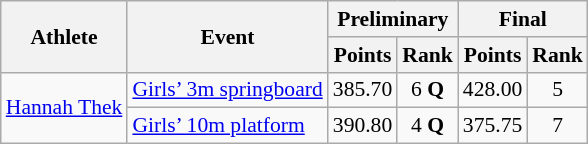<table class="wikitable" style="font-size:90%;">
<tr>
<th rowspan=2>Athlete</th>
<th rowspan=2>Event</th>
<th colspan=2>Preliminary</th>
<th colspan=2>Final</th>
</tr>
<tr>
<th>Points</th>
<th>Rank</th>
<th>Points</th>
<th>Rank</th>
</tr>
<tr>
<td rowspan=2><a href='#'>Hannah Thek</a></td>
<td><a href='#'>Girls’ 3m springboard</a></td>
<td align=center>385.70</td>
<td align=center>6 <strong>Q</strong></td>
<td align=center>428.00</td>
<td align=center>5</td>
</tr>
<tr>
<td><a href='#'>Girls’ 10m platform</a></td>
<td align=center>390.80</td>
<td align=center>4 <strong>Q</strong></td>
<td align=center>375.75</td>
<td align=center>7</td>
</tr>
</table>
